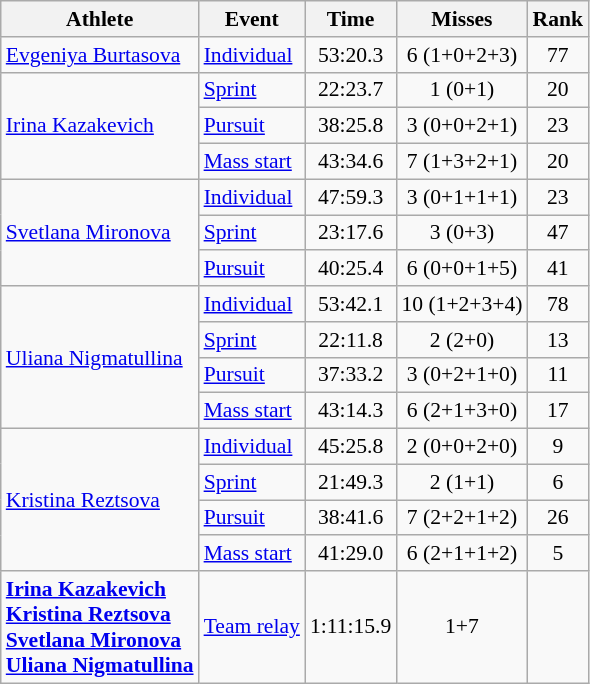<table class="wikitable" style="font-size:90%;text-align:center;">
<tr>
<th>Athlete</th>
<th>Event</th>
<th>Time</th>
<th>Misses</th>
<th>Rank</th>
</tr>
<tr>
<td align=left><a href='#'>Evgeniya Burtasova</a></td>
<td align=left><a href='#'>Individual</a></td>
<td>53:20.3</td>
<td>6 (1+0+2+3)</td>
<td>77</td>
</tr>
<tr>
<td rowspan=3 align=left><a href='#'>Irina Kazakevich</a></td>
<td align=left><a href='#'>Sprint</a></td>
<td>22:23.7</td>
<td>1 (0+1)</td>
<td>20</td>
</tr>
<tr>
<td align=left><a href='#'>Pursuit</a></td>
<td>38:25.8</td>
<td>3 (0+0+2+1)</td>
<td>23</td>
</tr>
<tr>
<td align=left><a href='#'>Mass start</a></td>
<td>43:34.6</td>
<td>7 (1+3+2+1)</td>
<td>20</td>
</tr>
<tr>
<td rowspan=3 align=left><a href='#'>Svetlana Mironova</a></td>
<td align=left><a href='#'>Individual</a></td>
<td>47:59.3</td>
<td>3 (0+1+1+1)</td>
<td>23</td>
</tr>
<tr>
<td align=left><a href='#'>Sprint</a></td>
<td>23:17.6</td>
<td>3 (0+3)</td>
<td>47</td>
</tr>
<tr>
<td align=left><a href='#'>Pursuit</a></td>
<td>40:25.4</td>
<td>6 (0+0+1+5)</td>
<td>41</td>
</tr>
<tr>
<td rowspan=4 align=left><a href='#'>Uliana Nigmatullina</a></td>
<td align=left><a href='#'>Individual</a></td>
<td>53:42.1</td>
<td>10 (1+2+3+4)</td>
<td>78</td>
</tr>
<tr>
<td align=left><a href='#'>Sprint</a></td>
<td>22:11.8</td>
<td>2 (2+0)</td>
<td>13</td>
</tr>
<tr>
<td align=left><a href='#'>Pursuit</a></td>
<td>37:33.2</td>
<td>3 (0+2+1+0)</td>
<td>11</td>
</tr>
<tr>
<td align=left><a href='#'>Mass start</a></td>
<td>43:14.3</td>
<td>6 (2+1+3+0)</td>
<td>17</td>
</tr>
<tr>
<td rowspan=4 align=left><a href='#'>Kristina Reztsova</a></td>
<td align=left><a href='#'>Individual</a></td>
<td>45:25.8</td>
<td>2 (0+0+2+0)</td>
<td>9</td>
</tr>
<tr>
<td align=left><a href='#'>Sprint</a></td>
<td>21:49.3</td>
<td>2 (1+1)</td>
<td>6</td>
</tr>
<tr>
<td align=left><a href='#'>Pursuit</a></td>
<td>38:41.6</td>
<td>7 (2+2+1+2)</td>
<td>26</td>
</tr>
<tr>
<td align=left><a href='#'>Mass start</a></td>
<td>41:29.0</td>
<td>6 (2+1+1+2)</td>
<td>5</td>
</tr>
<tr>
<td align=left><strong><a href='#'>Irina Kazakevich</a><br><a href='#'>Kristina Reztsova</a><br><a href='#'>Svetlana Mironova</a><br><a href='#'>Uliana Nigmatullina</a></strong></td>
<td align=left><a href='#'>Team relay</a></td>
<td>1:11:15.9</td>
<td>1+7</td>
<td></td>
</tr>
</table>
